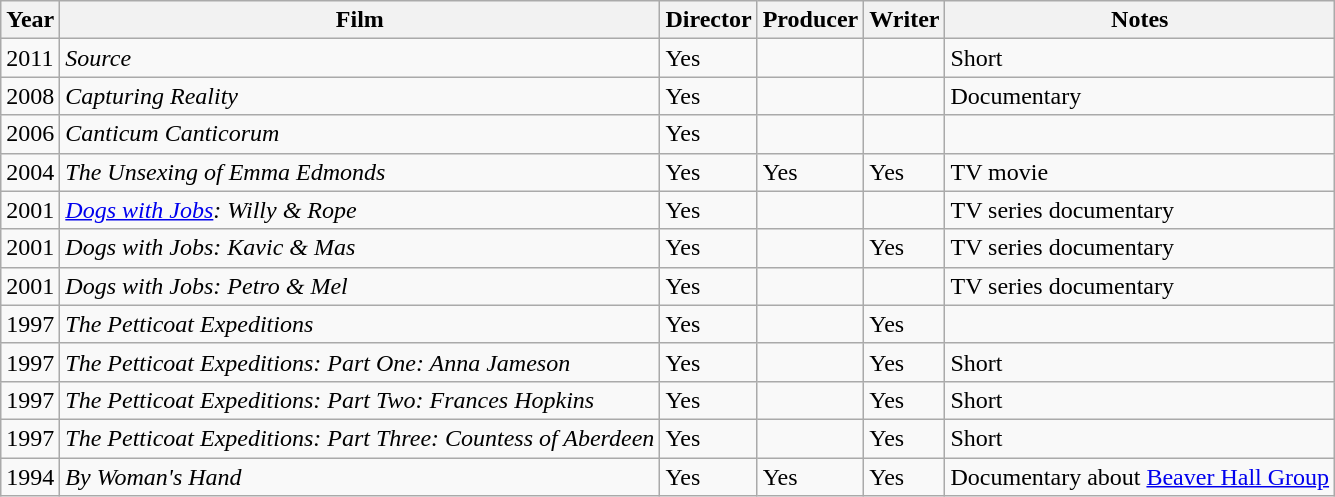<table class="wikitable">
<tr>
<th>Year</th>
<th>Film</th>
<th>Director</th>
<th>Producer</th>
<th>Writer</th>
<th>Notes</th>
</tr>
<tr>
<td>2011</td>
<td><em>Source</em></td>
<td>Yes</td>
<td></td>
<td></td>
<td>Short</td>
</tr>
<tr>
<td>2008</td>
<td><em>Capturing Reality</em></td>
<td>Yes</td>
<td></td>
<td></td>
<td>Documentary</td>
</tr>
<tr>
<td>2006</td>
<td><em>Canticum Canticorum</em></td>
<td>Yes</td>
<td></td>
<td></td>
<td></td>
</tr>
<tr>
<td>2004</td>
<td><em>The Unsexing of Emma Edmonds</em></td>
<td>Yes</td>
<td>Yes</td>
<td>Yes</td>
<td>TV movie</td>
</tr>
<tr>
<td>2001</td>
<td><em><a href='#'>Dogs with Jobs</a>: Willy & Rope</em></td>
<td>Yes</td>
<td></td>
<td></td>
<td>TV series documentary</td>
</tr>
<tr>
<td>2001</td>
<td><em>Dogs with Jobs: Kavic & Mas</em></td>
<td>Yes</td>
<td></td>
<td>Yes</td>
<td>TV series documentary</td>
</tr>
<tr>
<td>2001</td>
<td><em>Dogs with Jobs: Petro & Mel</em></td>
<td>Yes</td>
<td></td>
<td></td>
<td>TV series documentary</td>
</tr>
<tr>
<td>1997</td>
<td><em>The Petticoat Expeditions</em></td>
<td>Yes</td>
<td></td>
<td>Yes</td>
<td></td>
</tr>
<tr>
<td>1997</td>
<td><em>The Petticoat Expeditions: Part One: Anna Jameson</em></td>
<td>Yes</td>
<td></td>
<td>Yes</td>
<td>Short</td>
</tr>
<tr>
<td>1997</td>
<td><em>The Petticoat Expeditions: Part Two: Frances Hopkins</em></td>
<td>Yes</td>
<td></td>
<td>Yes</td>
<td>Short</td>
</tr>
<tr>
<td>1997</td>
<td><em>The Petticoat Expeditions: Part Three: Countess of Aberdeen</em></td>
<td>Yes</td>
<td></td>
<td>Yes</td>
<td>Short</td>
</tr>
<tr>
<td>1994</td>
<td><em>By Woman's Hand</em></td>
<td>Yes</td>
<td>Yes</td>
<td>Yes</td>
<td>Documentary about <a href='#'>Beaver Hall Group</a></td>
</tr>
</table>
